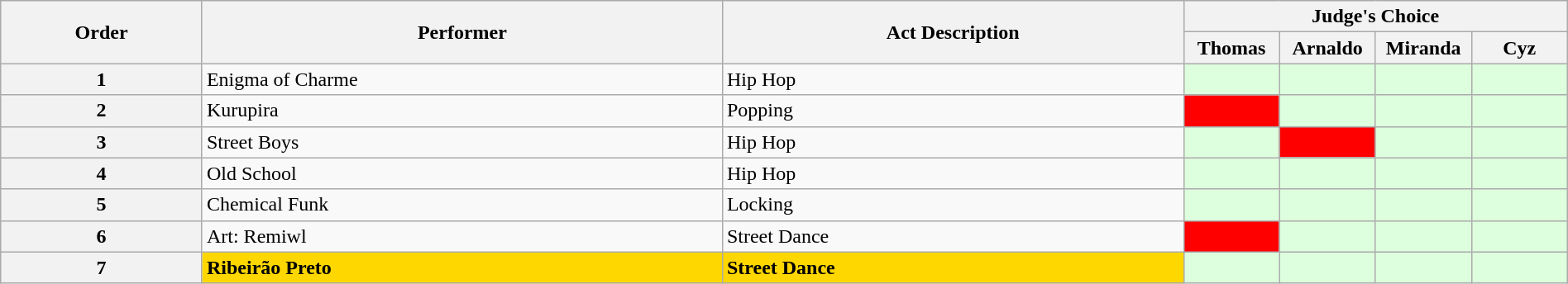<table class="wikitable" width="100%">
<tr>
<th rowspan=2>Order</th>
<th rowspan=2>Performer</th>
<th rowspan=2>Act Description</th>
<th colspan=4>Judge's Choice</th>
</tr>
<tr>
<th width="70">Thomas</th>
<th width="70">Arnaldo</th>
<th width="70">Miranda</th>
<th width="70">Cyz</th>
</tr>
<tr>
<th>1</th>
<td>Enigma of Charme</td>
<td>Hip Hop</td>
<td bgcolor="DDFFDD"></td>
<td bgcolor="DDFFDD"></td>
<td bgcolor="DDFFDD"></td>
<td bgcolor="DDFFDD"></td>
</tr>
<tr>
<th>2</th>
<td>Kurupira</td>
<td>Popping</td>
<td bgcolor="FF0000"></td>
<td bgcolor="DDFFDD"></td>
<td bgcolor="DDFFDD"></td>
<td bgcolor="DDFFDD"></td>
</tr>
<tr>
<th>3</th>
<td>Street Boys</td>
<td>Hip Hop</td>
<td bgcolor="DDFFDD"></td>
<td bgcolor="FF0000"></td>
<td bgcolor="DDFFDD"></td>
<td bgcolor="DDFFDD"></td>
</tr>
<tr>
<th>4</th>
<td>Old School</td>
<td>Hip Hop</td>
<td bgcolor="DDFFDD"></td>
<td bgcolor="DDFFDD"></td>
<td bgcolor="DDFFDD"></td>
<td bgcolor="DDFFDD"></td>
</tr>
<tr>
<th>5</th>
<td>Chemical Funk</td>
<td>Locking</td>
<td bgcolor="DDFFDD"></td>
<td bgcolor="DDFFDD"></td>
<td bgcolor="DDFFDD"></td>
<td bgcolor="DDFFDD"></td>
</tr>
<tr>
<th>6</th>
<td>Art: Remiwl</td>
<td>Street Dance</td>
<td bgcolor="FF0000"></td>
<td bgcolor="DDFFDD"></td>
<td bgcolor="DDFFDD"></td>
<td bgcolor="DDFFDD"></td>
</tr>
<tr>
<th>7</th>
<td bgcolor="FFD700"><strong>Ribeirão Preto</strong></td>
<td bgcolor="FFD700"><strong>Street Dance</strong></td>
<td bgcolor="DDFFDD"></td>
<td bgcolor="DDFFDD"></td>
<td bgcolor="DDFFDD"></td>
<td bgcolor="DDFFDD"></td>
</tr>
</table>
